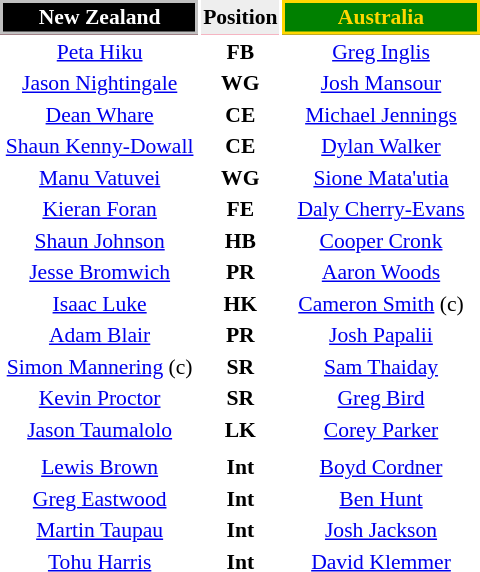<table style="float:right; font-size:90%; margin-left:1em;">
<tr style="background:#f03;">
<th align="centre"  style="width:126px; border:2px solid silver; background:black; color:white;">New Zealand</th>
<th style="text-align:center; background:#eee; color:black;">Position</th>
<th align="centre"  style="width:126px; border:2px solid gold; background:green; color:gold;">Australia</th>
</tr>
<tr>
<td style="text-align:center;"><a href='#'>Peta Hiku</a></td>
<th>FB</th>
<td style="text-align:center;"><a href='#'>Greg Inglis</a></td>
</tr>
<tr>
<td style="text-align:center;"><a href='#'>Jason Nightingale</a></td>
<th>WG</th>
<td style="text-align:center;"><a href='#'>Josh Mansour</a></td>
</tr>
<tr>
<td style="text-align:center;"><a href='#'>Dean Whare</a></td>
<th>CE</th>
<td style="text-align:center;"><a href='#'>Michael Jennings</a></td>
</tr>
<tr>
<td style="text-align:center;"><a href='#'>Shaun Kenny-Dowall</a></td>
<th>CE</th>
<td style="text-align:center;"><a href='#'>Dylan Walker</a></td>
</tr>
<tr>
<td style="text-align:center;"><a href='#'>Manu Vatuvei</a></td>
<th>WG</th>
<td style="text-align:center;"><a href='#'>Sione Mata'utia</a></td>
</tr>
<tr>
<td style="text-align:center;"><a href='#'>Kieran Foran</a></td>
<th>FE</th>
<td style="text-align:center;"><a href='#'>Daly Cherry-Evans</a></td>
</tr>
<tr>
<td style="text-align:center;"><a href='#'>Shaun Johnson</a></td>
<th>HB</th>
<td style="text-align:center;"><a href='#'>Cooper Cronk</a></td>
</tr>
<tr>
<td style="text-align:center;"><a href='#'>Jesse Bromwich</a></td>
<th>PR</th>
<td style="text-align:center;"><a href='#'>Aaron Woods</a></td>
</tr>
<tr>
<td style="text-align:center;"><a href='#'>Isaac Luke</a></td>
<th>HK</th>
<td style="text-align:center;"><a href='#'>Cameron Smith</a> (c)</td>
</tr>
<tr>
<td style="text-align:center;"><a href='#'>Adam Blair</a></td>
<th>PR</th>
<td style="text-align:center;"><a href='#'>Josh Papalii</a></td>
</tr>
<tr>
<td style="text-align:center;"><a href='#'>Simon Mannering</a> (c)</td>
<th>SR</th>
<td style="text-align:center;"><a href='#'>Sam Thaiday</a></td>
</tr>
<tr>
<td style="text-align:center;"><a href='#'>Kevin Proctor</a></td>
<th>SR</th>
<td style="text-align:center;"><a href='#'>Greg Bird</a></td>
</tr>
<tr>
<td style="text-align:center;"><a href='#'>Jason Taumalolo</a></td>
<th>LK</th>
<td style="text-align:center;"><a href='#'>Corey Parker</a></td>
</tr>
<tr>
<td></td>
</tr>
<tr>
<td style="text-align:center;"><a href='#'>Lewis Brown</a></td>
<th>Int</th>
<td style="text-align:center;"><a href='#'>Boyd Cordner</a></td>
</tr>
<tr>
<td style="text-align:center;"><a href='#'>Greg Eastwood</a></td>
<th>Int</th>
<td style="text-align:center;"><a href='#'>Ben Hunt</a></td>
</tr>
<tr>
<td style="text-align:center;"><a href='#'>Martin Taupau</a></td>
<th>Int</th>
<td style="text-align:center;"><a href='#'>Josh Jackson</a></td>
</tr>
<tr>
<td style="text-align:center;"><a href='#'>Tohu Harris</a></td>
<th>Int</th>
<td style="text-align:center;"><a href='#'>David Klemmer</a></td>
</tr>
</table>
